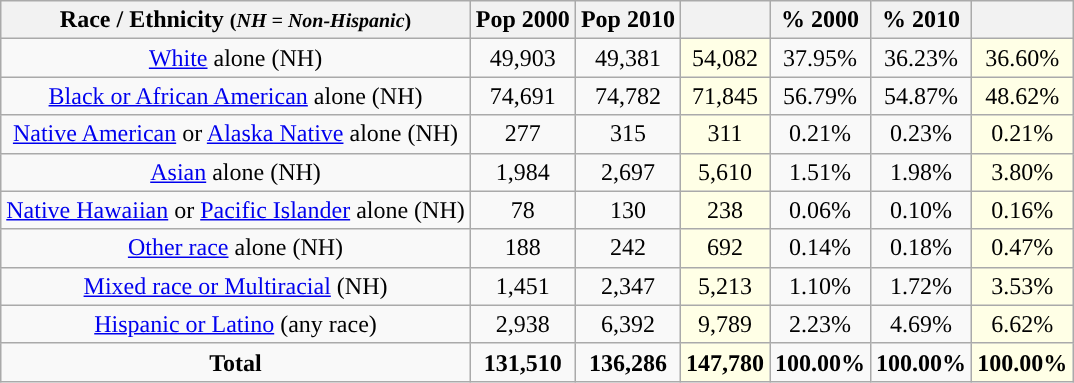<table class="wikitable" style="text-align:center;">
<tr>
<th>Race / Ethnicity <small>(<em>NH = Non-Hispanic</em>)</small></th>
<th>Pop 2000</th>
<th>Pop 2010</th>
<th></th>
<th>% 2000</th>
<th>% 2010</th>
<th></th>
</tr>
<tr>
<td><a href='#'>White</a> alone (NH)</td>
<td>49,903</td>
<td>49,381</td>
<td style='background: #ffffe6;'>54,082</td>
<td>37.95%</td>
<td>36.23%</td>
<td style='background: #ffffe6;'>36.60%</td>
</tr>
<tr>
<td><a href='#'>Black or African American</a> alone (NH)</td>
<td>74,691</td>
<td>74,782</td>
<td style='background: #ffffe6;'>71,845</td>
<td>56.79%</td>
<td>54.87%</td>
<td style='background: #ffffe6;'>48.62%</td>
</tr>
<tr>
<td><a href='#'>Native American</a> or <a href='#'>Alaska Native</a> alone (NH)</td>
<td>277</td>
<td>315</td>
<td style='background: #ffffe6;'>311</td>
<td>0.21%</td>
<td>0.23%</td>
<td style='background: #ffffe6;'>0.21%</td>
</tr>
<tr>
<td><a href='#'>Asian</a> alone (NH)</td>
<td>1,984</td>
<td>2,697</td>
<td style='background: #ffffe6;'>5,610</td>
<td>1.51%</td>
<td>1.98%</td>
<td style='background: #ffffe6;'>3.80%</td>
</tr>
<tr>
<td><a href='#'>Native Hawaiian</a> or <a href='#'>Pacific Islander</a> alone (NH)</td>
<td>78</td>
<td>130</td>
<td style='background: #ffffe6;'>238</td>
<td>0.06%</td>
<td>0.10%</td>
<td style='background: #ffffe6;'>0.16%</td>
</tr>
<tr>
<td><a href='#'>Other race</a> alone (NH)</td>
<td>188</td>
<td>242</td>
<td style='background: #ffffe6;'>692</td>
<td>0.14%</td>
<td>0.18%</td>
<td style='background: #ffffe6;'>0.47%</td>
</tr>
<tr>
<td><a href='#'>Mixed race or Multiracial</a> (NH)</td>
<td>1,451</td>
<td>2,347</td>
<td style='background: #ffffe6;'>5,213</td>
<td>1.10%</td>
<td>1.72%</td>
<td style='background: #ffffe6;'>3.53%</td>
</tr>
<tr>
<td><a href='#'>Hispanic or Latino</a> (any race)</td>
<td>2,938</td>
<td>6,392</td>
<td style='background: #ffffe6;'>9,789</td>
<td>2.23%</td>
<td>4.69%</td>
<td style='background: #ffffe6;'>6.62%</td>
</tr>
<tr>
<td><strong>Total</strong></td>
<td><strong>131,510</strong></td>
<td><strong>136,286</strong></td>
<td style='background: #ffffe6;'><strong>147,780</strong></td>
<td><strong>100.00%</strong></td>
<td><strong>100.00%</strong></td>
<td style='background: #ffffe6;'><strong>100.00%</strong></td>
</tr>
</table>
